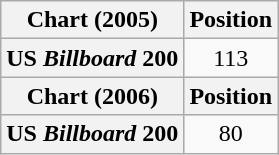<table class="wikitable plainrowheaders" style="text-align:center">
<tr>
<th scope="col">Chart (2005)</th>
<th scope="col">Position</th>
</tr>
<tr>
<th scope="row">US <em>Billboard</em> 200</th>
<td>113</td>
</tr>
<tr>
<th scope="col">Chart (2006)</th>
<th scope="col">Position</th>
</tr>
<tr>
<th scope="row">US <em>Billboard</em> 200</th>
<td>80</td>
</tr>
</table>
